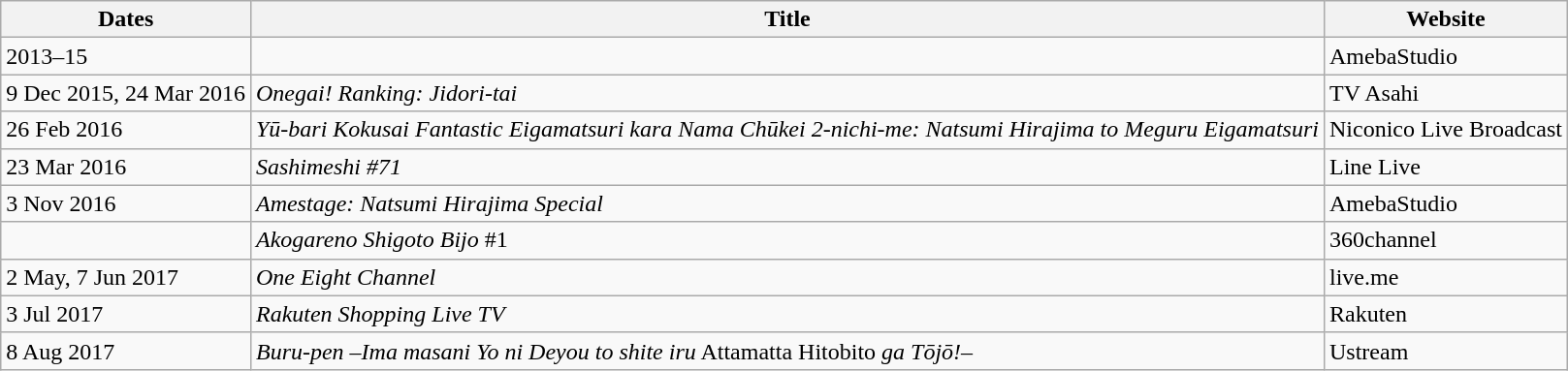<table class="wikitable">
<tr>
<th>Dates</th>
<th>Title</th>
<th>Website</th>
</tr>
<tr>
<td>2013–15</td>
<td><em></em></td>
<td>AmebaStudio</td>
</tr>
<tr>
<td>9 Dec 2015, 24 Mar 2016</td>
<td><em>Onegai! Ranking: Jidori-tai</em></td>
<td>TV Asahi</td>
</tr>
<tr>
<td>26 Feb 2016</td>
<td><em>Yū-bari Kokusai Fantastic Eigamatsuri kara Nama Chūkei 2-nichi-me: Natsumi Hirajima to Meguru Eigamatsuri</em></td>
<td>Niconico Live Broadcast</td>
</tr>
<tr>
<td>23 Mar 2016</td>
<td><em>Sashimeshi #71</em></td>
<td>Line Live</td>
</tr>
<tr>
<td>3 Nov 2016</td>
<td><em>Amestage: Natsumi Hirajima Special</em></td>
<td>AmebaStudio</td>
</tr>
<tr>
<td></td>
<td><em>Akogareno Shigoto Bijo</em> #1</td>
<td>360channel</td>
</tr>
<tr>
<td>2 May, 7 Jun 2017</td>
<td><em>One Eight Channel</em></td>
<td>live.me</td>
</tr>
<tr>
<td>3 Jul 2017</td>
<td><em>Rakuten Shopping Live TV</em></td>
<td>Rakuten</td>
</tr>
<tr>
<td>8 Aug 2017</td>
<td><em>Buru-pen –Ima masani Yo ni Deyou to shite iru</em> Attamatta Hitobito <em>ga Tōjō!–</em></td>
<td>Ustream</td>
</tr>
</table>
